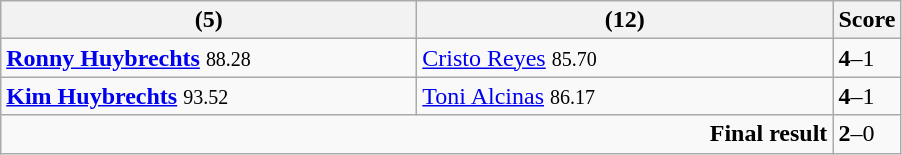<table class="wikitable">
<tr>
<th width=270><strong></strong> (5)</th>
<th width=270> (12)</th>
<th>Score</th>
</tr>
<tr>
<td><strong><a href='#'>Ronny Huybrechts</a></strong> <small><span>88.28</span></small></td>
<td><a href='#'>Cristo Reyes</a> <small><span>85.70</span></small></td>
<td><strong>4</strong>–1</td>
</tr>
<tr>
<td><strong><a href='#'>Kim Huybrechts</a></strong> <small><span>93.52</span></small></td>
<td><a href='#'>Toni Alcinas</a> <small><span>86.17</span></small></td>
<td><strong>4</strong>–1</td>
</tr>
<tr>
<td colspan="2" align="right"><strong>Final result</strong></td>
<td><strong>2</strong>–0</td>
</tr>
</table>
